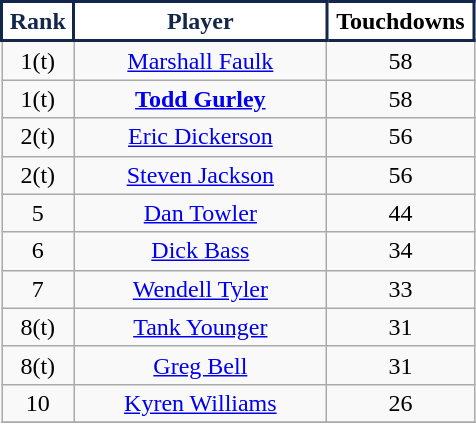<table class="wikitable" style="text-align:center">
<tr>
<th width=40px style="background:#ffffff;color:#13264B;border:2px solid #13264B">Rank</th>
<th width=160px style="background:#ffffff;color:#13264B;border:2px solid #13264B">Player</th>
<th width=90px style="background:#ffffff;color:##13264B;border:2px solid #13264B">Touchdowns</th>
</tr>
<tr>
<td>1(t)</td>
<td><a href='#'>Marshall Faulk</a></td>
<td>58</td>
</tr>
<tr>
<td>1(t)</td>
<td><strong><a href='#'>Todd Gurley</a></strong></td>
<td>58</td>
</tr>
<tr>
<td>2(t)</td>
<td><a href='#'>Eric Dickerson</a></td>
<td>56</td>
</tr>
<tr>
<td>2(t)</td>
<td><a href='#'>Steven Jackson</a></td>
<td>56</td>
</tr>
<tr>
<td>5</td>
<td><a href='#'>Dan Towler</a></td>
<td>44</td>
</tr>
<tr>
<td>6</td>
<td><a href='#'>Dick Bass</a></td>
<td>34</td>
</tr>
<tr>
<td>7</td>
<td><a href='#'>Wendell Tyler</a></td>
<td>33</td>
</tr>
<tr>
<td>8(t)</td>
<td><a href='#'>Tank Younger</a></td>
<td>31</td>
</tr>
<tr>
<td>8(t)</td>
<td><a href='#'>Greg Bell</a></td>
<td>31</td>
</tr>
<tr>
<td>10</td>
<td><a href='#'>Kyren Williams</a></td>
<td>26</td>
</tr>
<tr>
</tr>
</table>
